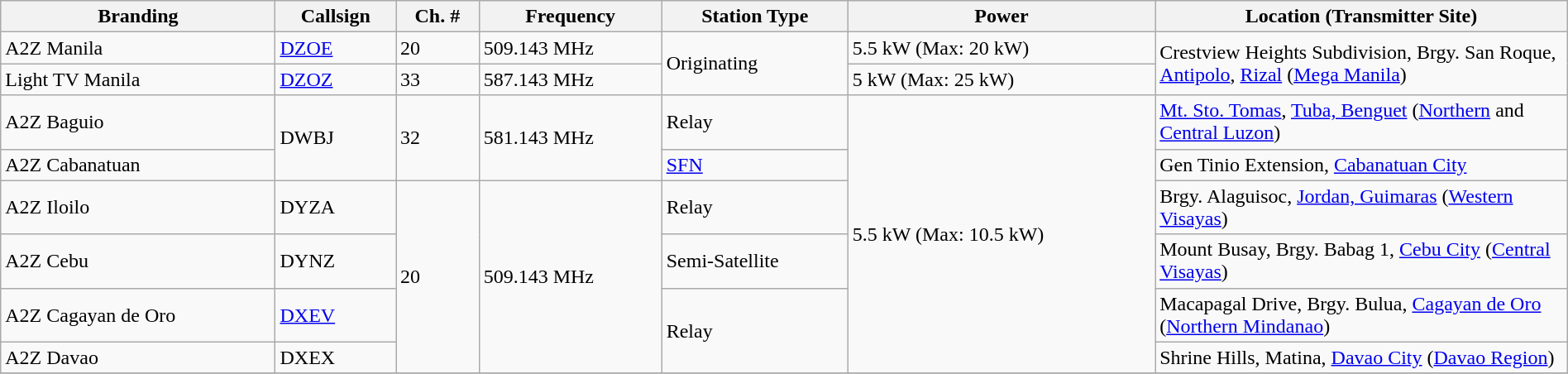<table class="wikitable sortable" style="width:100%" style="text-align:center;">
<tr>
<th>Branding</th>
<th>Callsign</th>
<th>Ch. #</th>
<th>Frequency</th>
<th>Station Type</th>
<th>Power</th>
<th class="unsortable" width="325px">Location (Transmitter Site)</th>
</tr>
<tr>
<td>A2Z Manila</td>
<td><a href='#'>DZOE</a></td>
<td>20</td>
<td>509.143 MHz</td>
<td rowspan="2">Originating</td>
<td>5.5 kW (Max: 20 kW)</td>
<td rowspan="2">Crestview Heights Subdivision, Brgy. San Roque, <a href='#'>Antipolo</a>, <a href='#'>Rizal</a> (<a href='#'>Mega Manila</a>)</td>
</tr>
<tr>
<td>Light TV Manila</td>
<td><a href='#'>DZOZ</a></td>
<td>33</td>
<td>587.143 MHz</td>
<td>5 kW (Max: 25 kW)</td>
</tr>
<tr>
<td>A2Z Baguio</td>
<td rowspan="2">DWBJ</td>
<td rowspan="2">32</td>
<td rowspan="2">581.143 MHz</td>
<td>Relay</td>
<td rowspan="6">5.5 kW (Max: 10.5 kW)</td>
<td><a href='#'>Mt. Sto. Tomas</a>, <a href='#'>Tuba, Benguet</a> (<a href='#'>Northern</a> and <a href='#'>Central Luzon</a>)</td>
</tr>
<tr>
<td>A2Z Cabanatuan</td>
<td><a href='#'>SFN</a></td>
<td>Gen Tinio Extension, <a href='#'>Cabanatuan City</a></td>
</tr>
<tr>
<td>A2Z Iloilo</td>
<td>DYZA</td>
<td rowspan="4">20</td>
<td rowspan="4">509.143 MHz</td>
<td>Relay</td>
<td>Brgy. Alaguisoc, <a href='#'>Jordan, Guimaras</a> (<a href='#'>Western Visayas</a>)</td>
</tr>
<tr>
<td>A2Z Cebu</td>
<td>DYNZ</td>
<td>Semi-Satellite</td>
<td>Mount Busay, Brgy. Babag 1, <a href='#'>Cebu City</a> (<a href='#'>Central Visayas</a>)</td>
</tr>
<tr>
<td>A2Z Cagayan de Oro</td>
<td><a href='#'>DXEV</a></td>
<td rowspan="2">Relay</td>
<td>Macapagal Drive, Brgy. Bulua, <a href='#'>Cagayan de Oro</a> (<a href='#'>Northern Mindanao</a>)</td>
</tr>
<tr>
<td>A2Z Davao</td>
<td>DXEX</td>
<td>Shrine Hills, Matina, <a href='#'>Davao City</a> (<a href='#'>Davao Region</a>)</td>
</tr>
<tr>
</tr>
</table>
